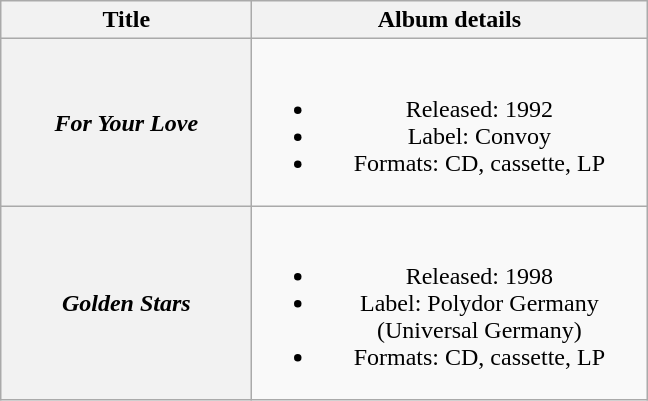<table class="wikitable plainrowheaders" style="text-align:center;">
<tr>
<th scope="col" style="width:10em;">Title</th>
<th scope="col" style="width:16em;">Album details</th>
</tr>
<tr>
<th scope="row"><em>For Your Love</em></th>
<td><br><ul><li>Released: 1992</li><li>Label: Convoy</li><li>Formats: CD, cassette, LP</li></ul></td>
</tr>
<tr>
<th scope="row"><em>Golden Stars</em></th>
<td><br><ul><li>Released: 1998</li><li>Label: Polydor Germany (Universal Germany)</li><li>Formats: CD, cassette, LP</li></ul></td>
</tr>
</table>
